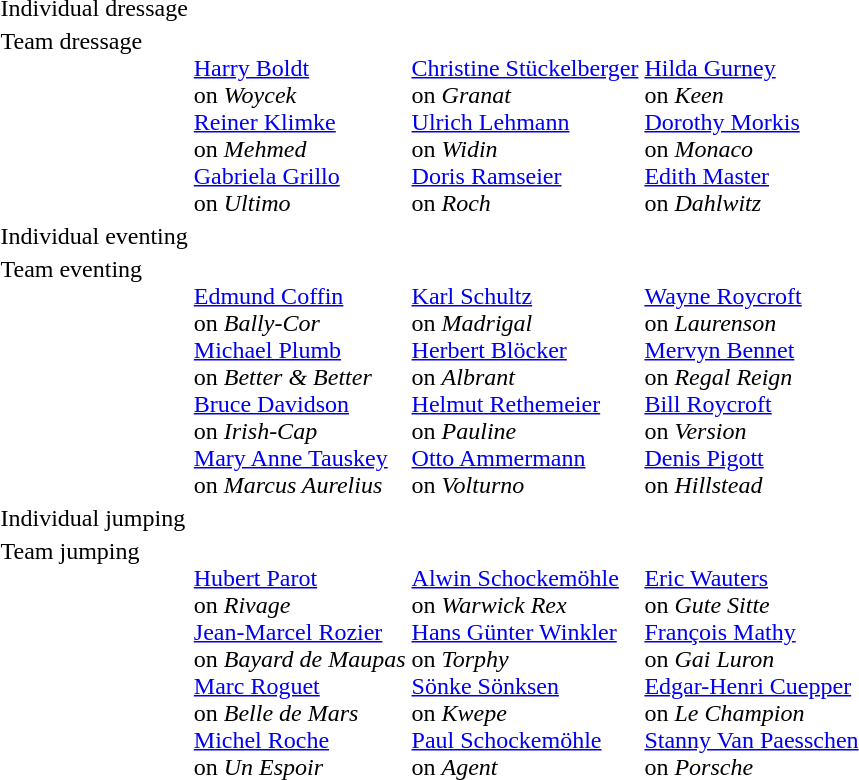<table>
<tr valign="top">
<td>Individual dressage<br></td>
<td></td>
<td></td>
<td></td>
</tr>
<tr valign="top">
<td>Team dressage<br></td>
<td><br><a href='#'>Harry Boldt</a> <br> on <em>Woycek</em> <br> <a href='#'>Reiner Klimke</a> <br> on <em>Mehmed</em> <br> <a href='#'>Gabriela Grillo</a> <br> on <em>Ultimo</em></td>
<td> <br><a href='#'>Christine Stückelberger</a> <br> on <em>Granat</em> <br> <a href='#'>Ulrich Lehmann</a> <br> on <em>Widin</em> <br><a href='#'>Doris Ramseier</a> <br> on <em>Roch</em></td>
<td><br><a href='#'>Hilda Gurney</a> <br> on <em>Keen</em> <br> <a href='#'>Dorothy Morkis</a> <br> on <em>Monaco</em> <br> <a href='#'>Edith Master</a> <br> on <em>Dahlwitz</em></td>
</tr>
<tr valign="top">
<td>Individual eventing<br></td>
<td></td>
<td></td>
<td></td>
</tr>
<tr valign="top">
<td>Team eventing<br></td>
<td><br><a href='#'>Edmund Coffin</a> <br> on <em>Bally-Cor</em> <br> <a href='#'>Michael Plumb</a> <br> on <em>Better & Better</em> <br> <a href='#'>Bruce Davidson</a> <br> on <em>Irish-Cap</em> <br> <a href='#'>Mary Anne Tauskey</a> <br> on <em>Marcus Aurelius</em></td>
<td><br><a href='#'>Karl Schultz</a> <br> on <em>Madrigal</em> <br> <a href='#'>Herbert Blöcker</a> <br> on <em>Albrant</em> <br> <a href='#'>Helmut Rethemeier</a> <br> on <em>Pauline</em> <br> <a href='#'>Otto Ammermann</a> <br> on <em>Volturno</em></td>
<td><br><a href='#'>Wayne Roycroft</a> <br> on <em>Laurenson</em> <br> <a href='#'>Mervyn Bennet</a> <br> on <em>Regal Reign</em> <br> <a href='#'>Bill Roycroft</a> <br> on <em>Version</em> <br> <a href='#'>Denis Pigott</a> <br> on <em>Hillstead</em></td>
</tr>
<tr valign="top">
<td>Individual jumping<br></td>
<td></td>
<td></td>
<td></td>
</tr>
<tr valign="top">
<td>Team jumping<br></td>
<td><br><a href='#'>Hubert Parot</a> <br> on <em>Rivage</em> <br><a href='#'>Jean-Marcel Rozier</a> <br> on <em>Bayard de Maupas</em> <br> <a href='#'>Marc Roguet</a> <br> on <em>Belle de Mars</em> <br> <a href='#'>Michel Roche</a> <br> on <em>Un Espoir</em></td>
<td><br><a href='#'>Alwin Schockemöhle</a> <br> on <em>Warwick Rex</em> <br> <a href='#'>Hans Günter Winkler</a> <br> on <em>Torphy</em> <br> <a href='#'>Sönke Sönksen</a> <br> on <em>Kwepe</em> <br> <a href='#'>Paul Schockemöhle</a> <br> on <em>Agent</em></td>
<td><br><a href='#'>Eric Wauters</a> <br> on <em>Gute Sitte</em> <br> <a href='#'>François Mathy</a> <br> on <em>Gai Luron</em> <br> <a href='#'>Edgar-Henri Cuepper</a> <br> on <em>Le Champion</em> <br> <a href='#'>Stanny Van Paesschen</a> <br> on <em>Porsche</em></td>
</tr>
</table>
